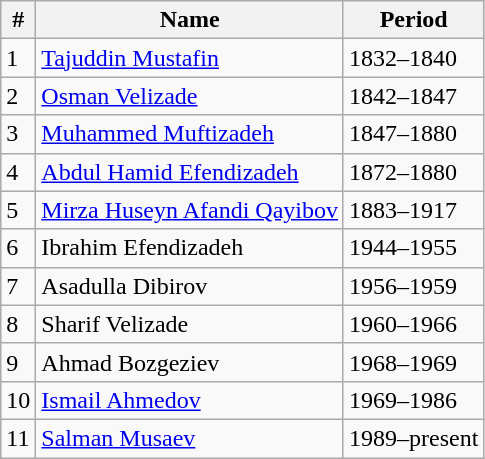<table class="wikitable">
<tr>
<th>#</th>
<th>Name</th>
<th>Period</th>
</tr>
<tr>
<td>1</td>
<td><a href='#'>Tajuddin Mustafin</a></td>
<td>1832–1840</td>
</tr>
<tr>
<td>2</td>
<td><a href='#'>Osman Velizade</a></td>
<td>1842–1847</td>
</tr>
<tr>
<td>3</td>
<td><a href='#'>Muhammed Muftizadeh</a></td>
<td>1847–1880</td>
</tr>
<tr>
<td>4</td>
<td><a href='#'>Abdul Hamid Efendizadeh</a></td>
<td>1872–1880</td>
</tr>
<tr>
<td>5</td>
<td><a href='#'>Mirza Huseyn Afandi Qayibov</a></td>
<td>1883–1917</td>
</tr>
<tr>
<td>6</td>
<td>Ibrahim Efendizadeh</td>
<td>1944–1955</td>
</tr>
<tr>
<td>7</td>
<td>Asadulla Dibirov</td>
<td>1956–1959</td>
</tr>
<tr>
<td>8</td>
<td>Sharif Velizade</td>
<td>1960–1966</td>
</tr>
<tr>
<td>9</td>
<td>Ahmad Bozgeziev</td>
<td>1968–1969</td>
</tr>
<tr>
<td>10</td>
<td><a href='#'>Ismail Ahmedov</a></td>
<td>1969–1986</td>
</tr>
<tr>
<td>11</td>
<td><a href='#'>Salman Musaev</a></td>
<td>1989–present</td>
</tr>
</table>
